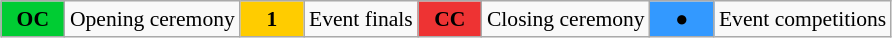<table class="wikitable" style="margin:0.5em auto; font-size:90%; position:relative">
<tr>
<td style="width:2.5em; background:#00cc33; text-align:center"><strong>OC</strong></td>
<td>Opening ceremony</td>
<td style="width:2.5em; background:#ffcc00; text-align:center"><strong>1</strong></td>
<td>Event finals</td>
<td style="width:2.5em; background:#ee3333; text-align:center"><strong>CC</strong></td>
<td>Closing ceremony</td>
<td style="width:2.5em; background:#3399ff; text-align:center">●</td>
<td>Event competitions</td>
</tr>
</table>
